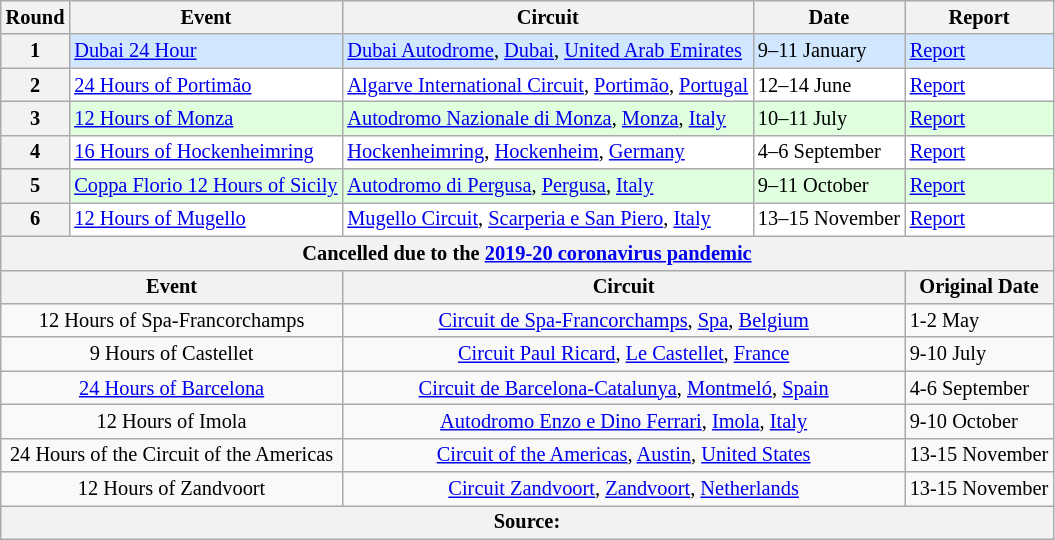<table class="wikitable" style="font-size: 85%">
<tr>
<th>Round</th>
<th>Event</th>
<th>Circuit</th>
<th>Date</th>
<th>Report</th>
</tr>
<tr bgcolor=#D0E7FF>
<th>1</th>
<td><a href='#'>Dubai 24 Hour</a></td>
<td> <a href='#'>Dubai Autodrome</a>, <a href='#'>Dubai</a>, <a href='#'>United Arab Emirates</a></td>
<td>9–11 January</td>
<td><a href='#'>Report</a></td>
</tr>
<tr bgcolor=#FFFFFF>
<th>2</th>
<td><a href='#'>24 Hours of Portimão</a></td>
<td> <a href='#'>Algarve International Circuit</a>, <a href='#'>Portimão</a>, <a href='#'>Portugal</a></td>
<td>12–14 June</td>
<td><a href='#'>Report</a></td>
</tr>
<tr bgcolor=#DFFFDF>
<th>3</th>
<td><a href='#'>12 Hours of Monza</a></td>
<td> <a href='#'>Autodromo Nazionale di Monza</a>, <a href='#'>Monza</a>, <a href='#'>Italy</a></td>
<td>10–11 July</td>
<td><a href='#'>Report</a></td>
</tr>
<tr bgcolor=#FFFFFF>
<th>4</th>
<td><a href='#'>16 Hours of Hockenheimring</a></td>
<td> <a href='#'>Hockenheimring</a>, <a href='#'>Hockenheim</a>, <a href='#'>Germany</a></td>
<td>4–6 September</td>
<td><a href='#'>Report</a></td>
</tr>
<tr bgcolor=#DFFFDF>
<th>5</th>
<td><a href='#'>Coppa Florio 12 Hours of Sicily</a></td>
<td> <a href='#'>Autodromo di Pergusa</a>, <a href='#'>Pergusa</a>, <a href='#'>Italy</a></td>
<td>9–11 October</td>
<td><a href='#'>Report</a></td>
</tr>
<tr bgcolor=#FFFFFF>
<th>6</th>
<td><a href='#'>12 Hours of Mugello</a></td>
<td> <a href='#'>Mugello Circuit</a>, <a href='#'>Scarperia e San Piero</a>, <a href='#'>Italy</a></td>
<td>13–15 November</td>
<td><a href='#'>Report</a></td>
</tr>
<tr>
<th colspan=5>Cancelled due to the <a href='#'>2019-20 coronavirus pandemic</a></th>
</tr>
<tr>
<th colspan=2>Event</th>
<th colspan=2>Circuit</th>
<th>Original Date</th>
</tr>
<tr>
<td colspan=2 align=center>12 Hours of Spa-Francorchamps</td>
<td colspan=2 align=center> <a href='#'>Circuit de Spa-Francorchamps</a>, <a href='#'>Spa</a>, <a href='#'>Belgium</a></td>
<td>1-2 May</td>
</tr>
<tr>
<td colspan=2 align=center>9 Hours of Castellet</td>
<td colspan=2 align=center> <a href='#'>Circuit Paul Ricard</a>, <a href='#'>Le Castellet</a>, <a href='#'>France</a></td>
<td>9-10 July</td>
</tr>
<tr>
<td colspan=2 align=center><a href='#'>24 Hours of Barcelona</a></td>
<td colspan=2 align=center> <a href='#'>Circuit de Barcelona-Catalunya</a>, <a href='#'>Montmeló</a>, <a href='#'>Spain</a></td>
<td>4-6 September</td>
</tr>
<tr>
<td colspan=2 align=center>12 Hours of Imola</td>
<td colspan=2 align=center> <a href='#'>Autodromo Enzo e Dino Ferrari</a>, <a href='#'>Imola</a>, <a href='#'>Italy</a></td>
<td>9-10 October</td>
</tr>
<tr>
<td colspan=2 align=center>24 Hours of the Circuit of the Americas</td>
<td colspan=2 align=center> <a href='#'>Circuit of the Americas</a>, <a href='#'>Austin</a>, <a href='#'>United States</a></td>
<td>13-15 November</td>
</tr>
<tr>
<td colspan=2 align=center>12 Hours of Zandvoort</td>
<td colspan=2 align=center> <a href='#'>Circuit Zandvoort</a>, <a href='#'>Zandvoort</a>, <a href='#'>Netherlands</a></td>
<td>13-15 November</td>
</tr>
<tr>
<th colspan=7>Source:</th>
</tr>
</table>
